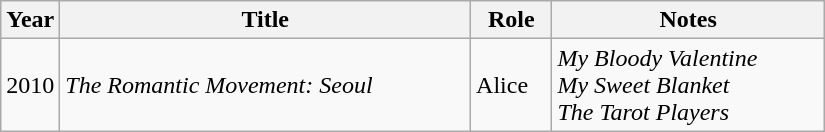<table class="wikitable" width=550>
<tr>
<th width=10>Year</th>
<th>Title</th>
<th>Role</th>
<th>Notes</th>
</tr>
<tr>
<td>2010</td>
<td><em>The Romantic Movement: Seoul</em></td>
<td>Alice</td>
<td><em>My Bloody Valentine</em> <br> <em>My Sweet Blanket</em> <br> <em>The Tarot Players</em></td>
</tr>
</table>
